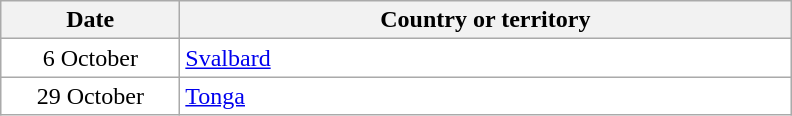<table class="wikitable sortable">
<tr>
<th style="width:7em;">Date</th>
<th style="width:25em;">Country or territory</th>
</tr>
<tr style="background:#fff;">
<td style="text-align:center;">6 October</td>
<td> <a href='#'>Svalbard</a></td>
</tr>
<tr style="background:#fff;">
<td style="text-align:center;">29 October</td>
<td> <a href='#'>Tonga</a></td>
</tr>
</table>
